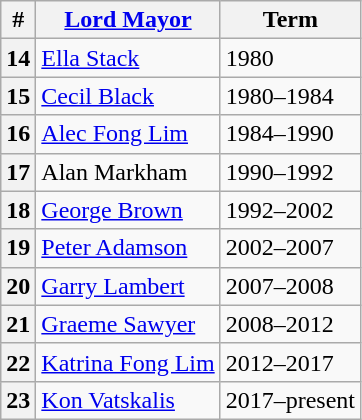<table class="wikitable">
<tr>
<th>#</th>
<th><a href='#'>Lord Mayor</a></th>
<th>Term</th>
</tr>
<tr>
<th>14</th>
<td><a href='#'>Ella Stack</a></td>
<td>1980</td>
</tr>
<tr>
<th>15</th>
<td><a href='#'>Cecil Black</a></td>
<td>1980–1984</td>
</tr>
<tr>
<th>16</th>
<td><a href='#'>Alec Fong Lim</a></td>
<td>1984–1990</td>
</tr>
<tr>
<th>17</th>
<td>Alan Markham</td>
<td>1990–1992</td>
</tr>
<tr>
<th>18</th>
<td><a href='#'>George Brown</a></td>
<td>1992–2002</td>
</tr>
<tr>
<th>19</th>
<td><a href='#'>Peter Adamson</a></td>
<td>2002–2007</td>
</tr>
<tr>
<th>20</th>
<td><a href='#'>Garry Lambert</a></td>
<td>2007–2008</td>
</tr>
<tr>
<th>21</th>
<td><a href='#'>Graeme Sawyer</a></td>
<td>2008–2012</td>
</tr>
<tr>
<th>22</th>
<td><a href='#'>Katrina Fong Lim</a></td>
<td>2012–2017</td>
</tr>
<tr>
<th>23</th>
<td><a href='#'>Kon Vatskalis</a></td>
<td>2017–present</td>
</tr>
</table>
